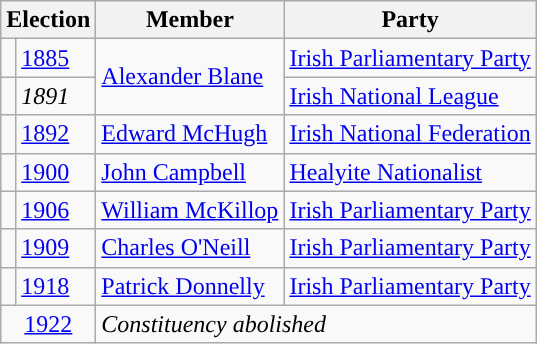<table class="wikitable">
<tr>
<th colspan="2">Election</th>
<th>Member</th>
<th>Party</th>
</tr>
<tr>
<td style="color:inherit;background-color: "></td>
<td><a href='#'>1885</a></td>
<td rowspan="2"><a href='#'>Alexander Blane</a></td>
<td><a href='#'>Irish Parliamentary Party</a></td>
</tr>
<tr>
<td style="color:inherit;background-color: "></td>
<td><em>1891</em></td>
<td><a href='#'>Irish National League</a></td>
</tr>
<tr>
<td style="color:inherit;background-color: "></td>
<td><a href='#'>1892</a></td>
<td><a href='#'>Edward McHugh</a></td>
<td><a href='#'>Irish National Federation</a></td>
</tr>
<tr>
<td style="color:inherit;background-color: "></td>
<td><a href='#'>1900</a></td>
<td><a href='#'>John Campbell</a></td>
<td><a href='#'>Healyite Nationalist</a></td>
</tr>
<tr>
<td style="color:inherit;background-color: "></td>
<td><a href='#'>1906</a></td>
<td><a href='#'>William McKillop</a></td>
<td><a href='#'>Irish Parliamentary Party</a></td>
</tr>
<tr>
<td style="color:inherit;background-color: "></td>
<td><a href='#'>1909</a></td>
<td><a href='#'>Charles O'Neill</a></td>
<td><a href='#'>Irish Parliamentary Party</a></td>
</tr>
<tr>
<td style="color:inherit;background-color: "></td>
<td><a href='#'>1918</a></td>
<td><a href='#'>Patrick Donnelly</a></td>
<td><a href='#'>Irish Parliamentary Party</a></td>
</tr>
<tr>
<td colspan="2" align="center"><a href='#'>1922</a></td>
<td colspan="2"><em>Constituency abolished</em></td>
</tr>
</table>
